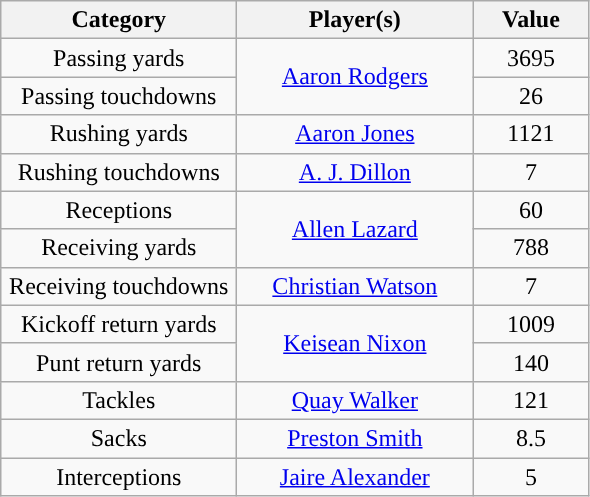<table class="wikitable" style="text-align:center">
<tr>
<th width="150">Category</th>
<th width="150">Player(s)</th>
<th width="70">Value</th>
</tr>
<tr>
<td>Passing yards</td>
<td rowspan="2"><a href='#'>Aaron Rodgers</a></td>
<td>3695</td>
</tr>
<tr>
<td>Passing touchdowns</td>
<td>26</td>
</tr>
<tr>
<td>Rushing yards</td>
<td><a href='#'>Aaron Jones</a></td>
<td>1121</td>
</tr>
<tr>
<td>Rushing touchdowns</td>
<td><a href='#'>A. J. Dillon</a></td>
<td>7</td>
</tr>
<tr>
<td>Receptions</td>
<td rowspan="2"><a href='#'>Allen Lazard</a></td>
<td>60</td>
</tr>
<tr>
<td>Receiving yards</td>
<td>788</td>
</tr>
<tr |>
<td>Receiving touchdowns</td>
<td><a href='#'>Christian Watson</a></td>
<td>7</td>
</tr>
<tr>
<td>Kickoff return yards</td>
<td rowspan="2"><a href='#'>Keisean Nixon</a></td>
<td>1009</td>
</tr>
<tr>
<td>Punt return yards</td>
<td>140</td>
</tr>
<tr>
<td>Tackles</td>
<td><a href='#'>Quay Walker</a></td>
<td>121</td>
</tr>
<tr>
<td>Sacks</td>
<td><a href='#'>Preston Smith</a></td>
<td>8.5</td>
</tr>
<tr>
<td>Interceptions</td>
<td><a href='#'>Jaire Alexander</a></td>
<td>5</td>
</tr>
</table>
